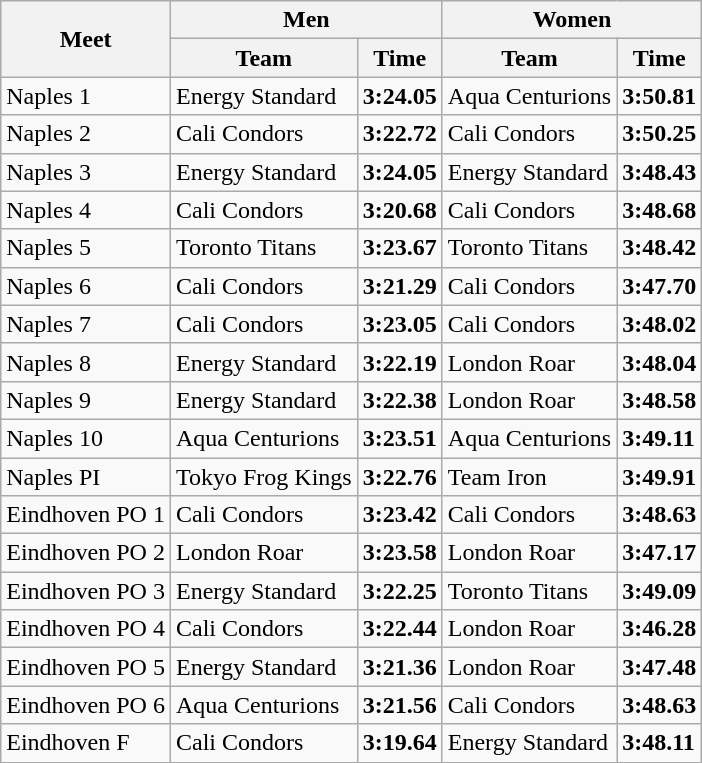<table class="wikitable">
<tr>
<th rowspan="2">Meet</th>
<th colspan="2">Men</th>
<th colspan="2">Women</th>
</tr>
<tr>
<th>Team</th>
<th>Time</th>
<th>Team</th>
<th>Time</th>
</tr>
<tr>
<td>Naples 1</td>
<td> Energy Standard</td>
<td><strong>3:24.05 </strong></td>
<td> Aqua Centurions</td>
<td><strong> 3:50.81 </strong></td>
</tr>
<tr>
<td>Naples 2</td>
<td> Cali Condors</td>
<td><strong>3:22.72 </strong></td>
<td> Cali Condors</td>
<td><strong> 3:50.25 </strong></td>
</tr>
<tr>
<td>Naples 3</td>
<td> Energy Standard</td>
<td><strong>3:24.05 </strong></td>
<td> Energy Standard</td>
<td><strong> 3:48.43 </strong></td>
</tr>
<tr>
<td>Naples 4</td>
<td> Cali Condors</td>
<td><strong>3:20.68 </strong></td>
<td> Cali Condors</td>
<td><strong> 3:48.68 </strong></td>
</tr>
<tr>
<td>Naples 5</td>
<td> Toronto Titans</td>
<td><strong>3:23.67 </strong></td>
<td> Toronto Titans</td>
<td><strong> 3:48.42 </strong></td>
</tr>
<tr>
<td>Naples 6</td>
<td> Cali Condors</td>
<td><strong>3:21.29 </strong></td>
<td> Cali Condors</td>
<td><strong> 3:47.70 </strong></td>
</tr>
<tr>
<td>Naples 7</td>
<td> Cali Condors</td>
<td><strong>3:23.05 </strong></td>
<td> Cali Condors</td>
<td><strong> 3:48.02 </strong></td>
</tr>
<tr>
<td>Naples 8</td>
<td> Energy Standard</td>
<td><strong> 3:22.19 </strong></td>
<td> London Roar</td>
<td><strong>3:48.04</strong></td>
</tr>
<tr>
<td>Naples 9</td>
<td> Energy Standard</td>
<td><strong> 3:22.38 </strong></td>
<td> London Roar</td>
<td><strong>3:48.58</strong></td>
</tr>
<tr>
<td>Naples 10</td>
<td> Aqua Centurions</td>
<td><strong>3:23.51 </strong></td>
<td> Aqua Centurions</td>
<td><strong> 3:49.11 </strong></td>
</tr>
<tr>
<td>Naples PI</td>
<td> Tokyo Frog Kings</td>
<td><strong>3:22.76 </strong></td>
<td> Team Iron</td>
<td><strong> 3:49.91 </strong></td>
</tr>
<tr>
<td>Eindhoven PO 1</td>
<td> Cali Condors</td>
<td><strong>3:23.42 </strong></td>
<td> Cali Condors</td>
<td><strong> 3:48.63 </strong></td>
</tr>
<tr>
<td>Eindhoven PO 2</td>
<td> London Roar</td>
<td><strong> 3:23.58 </strong></td>
<td> London Roar</td>
<td><strong>3:47.17</strong></td>
</tr>
<tr>
<td>Eindhoven PO 3</td>
<td> Energy Standard</td>
<td><strong> 3:22.25 </strong></td>
<td> Toronto Titans</td>
<td><strong>3:49.09</strong></td>
</tr>
<tr>
<td>Eindhoven PO 4</td>
<td> Cali Condors</td>
<td><strong>3:22.44 </strong></td>
<td> London Roar</td>
<td><strong> 3:46.28 </strong></td>
</tr>
<tr>
<td>Eindhoven PO 5</td>
<td> Energy Standard</td>
<td><strong>3:21.36 </strong></td>
<td> London Roar</td>
<td><strong> 3:47.48 </strong></td>
</tr>
<tr>
<td>Eindhoven PO 6</td>
<td> Aqua Centurions</td>
<td><strong>3:21.56 </strong></td>
<td> Cali Condors</td>
<td><strong> 3:48.63 </strong></td>
</tr>
<tr>
<td>Eindhoven F</td>
<td> Cali Condors</td>
<td><strong>3:19.64 </strong></td>
<td> Energy Standard</td>
<td><strong> 3:48.11 </strong></td>
</tr>
</table>
